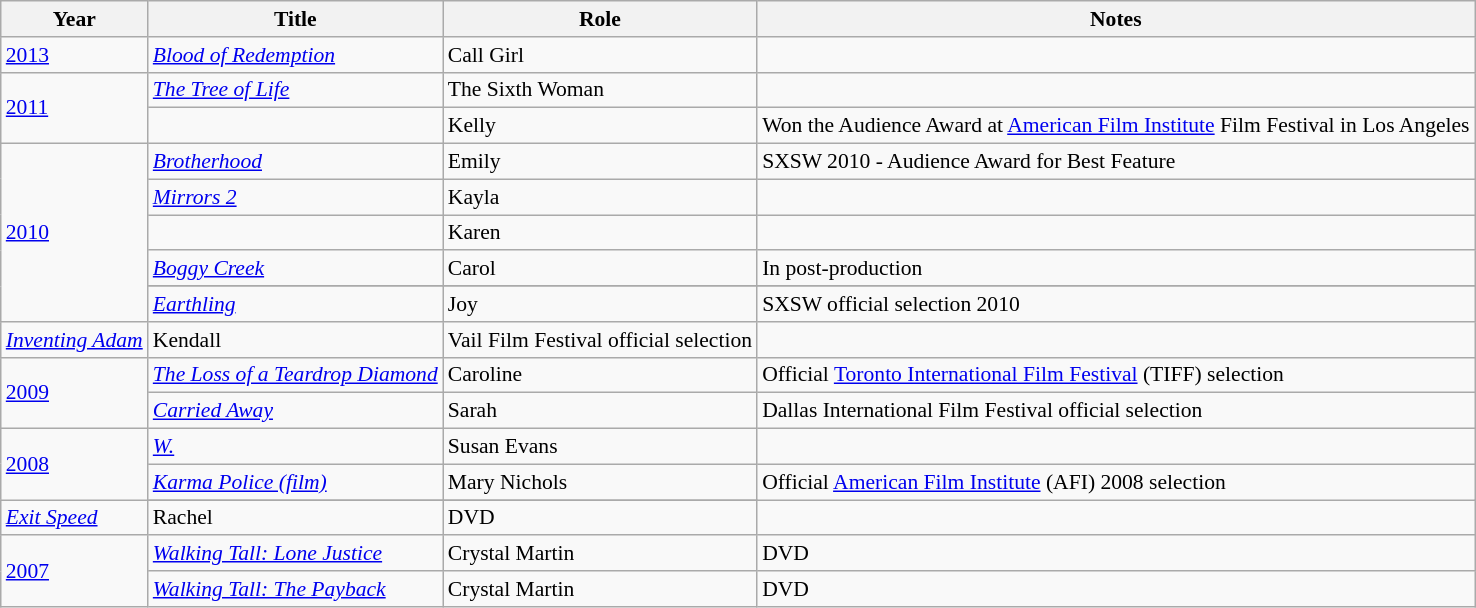<table class="wikitable" style="font-size: 90%;">
<tr>
<th>Year</th>
<th>Title</th>
<th>Role</th>
<th>Notes</th>
</tr>
<tr>
<td><a href='#'>2013</a></td>
<td><em><a href='#'>Blood of Redemption</a></em></td>
<td>Call Girl</td>
<td></td>
</tr>
<tr>
<td rowspan=2><a href='#'>2011</a></td>
<td><em><a href='#'>The Tree of Life</a></em></td>
<td>The Sixth Woman</td>
<td></td>
</tr>
<tr>
<td><em></em></td>
<td>Kelly</td>
<td>Won the Audience Award at <a href='#'>American Film Institute</a> Film Festival in Los Angeles</td>
</tr>
<tr>
<td rowspan=6><a href='#'>2010</a></td>
<td><em><a href='#'>Brotherhood</a></em></td>
<td>Emily</td>
<td>SXSW 2010 - Audience Award for Best Feature</td>
</tr>
<tr>
<td><em><a href='#'>Mirrors 2</a></em></td>
<td>Kayla</td>
<td></td>
</tr>
<tr>
<td><em></em></td>
<td>Karen</td>
<td></td>
</tr>
<tr>
<td><em><a href='#'>Boggy Creek</a></em></td>
<td>Carol</td>
<td>In post-production</td>
</tr>
<tr>
</tr>
<tr>
<td><em><a href='#'>Earthling</a></em></td>
<td>Joy</td>
<td>SXSW official selection 2010</td>
</tr>
<tr>
<td><em><a href='#'>Inventing Adam</a></em></td>
<td>Kendall</td>
<td>Vail Film Festival official selection</td>
</tr>
<tr>
<td rowspan=2><a href='#'>2009</a></td>
<td><em><a href='#'>The Loss of a Teardrop Diamond</a></em></td>
<td>Caroline</td>
<td>Official <a href='#'>Toronto International Film Festival</a> (TIFF) selection</td>
</tr>
<tr>
<td><em><a href='#'>Carried Away</a></em></td>
<td>Sarah</td>
<td>Dallas International Film Festival official selection</td>
</tr>
<tr>
<td rowspan=3><a href='#'>2008</a></td>
<td><em><a href='#'>W.</a></em></td>
<td>Susan Evans</td>
<td></td>
</tr>
<tr>
<td><em><a href='#'>Karma Police (film)</a></em></td>
<td>Mary Nichols</td>
<td>Official <a href='#'>American Film Institute</a> (AFI) 2008 selection</td>
</tr>
<tr>
</tr>
<tr>
<td><em><a href='#'>Exit Speed</a></em></td>
<td>Rachel</td>
<td>DVD</td>
</tr>
<tr>
<td rowspan=2><a href='#'>2007</a></td>
<td><em><a href='#'>Walking Tall: Lone Justice</a></em></td>
<td>Crystal Martin</td>
<td>DVD</td>
</tr>
<tr>
<td><em><a href='#'>Walking Tall: The Payback</a></em></td>
<td>Crystal Martin</td>
<td>DVD</td>
</tr>
</table>
